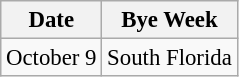<table class="wikitable" style="font-size:95%;">
<tr>
<th>Date</th>
<th colspan="1">Bye Week</th>
</tr>
<tr>
<td>October 9</td>
<td>South Florida</td>
</tr>
</table>
